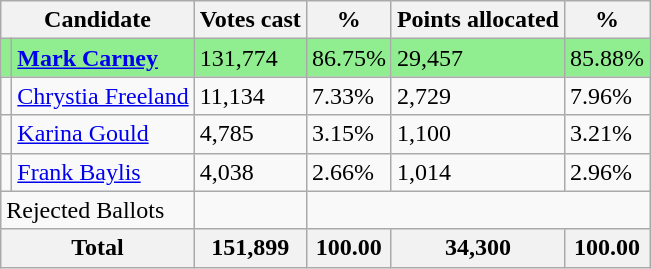<table class="wikitable">
<tr>
<th colspan="2">Candidate</th>
<th>Votes cast</th>
<th>%</th>
<th>Points allocated</th>
<th>%</th>
</tr>
<tr style="background:lightgreen;">
<td></td>
<td><strong><a href='#'>Mark Carney</a></strong></td>
<td>131,774</td>
<td>86.75%</td>
<td>29,457</td>
<td>85.88%</td>
</tr>
<tr>
<td></td>
<td><a href='#'>Chrystia Freeland</a></td>
<td>11,134</td>
<td>7.33%</td>
<td>2,729</td>
<td>7.96%</td>
</tr>
<tr>
<td></td>
<td><a href='#'>Karina Gould</a></td>
<td>4,785</td>
<td>3.15%</td>
<td>1,100</td>
<td>3.21%</td>
</tr>
<tr>
<td></td>
<td><a href='#'>Frank Baylis</a></td>
<td>4,038</td>
<td>2.66%</td>
<td>1,014</td>
<td>2.96%</td>
</tr>
<tr>
<td colspan="2">Rejected Ballots</td>
<td></td>
<td colspan="3"></td>
</tr>
<tr>
<th colspan="2">Total</th>
<th>151,899</th>
<th>100.00</th>
<th>34,300</th>
<th>100.00</th>
</tr>
</table>
